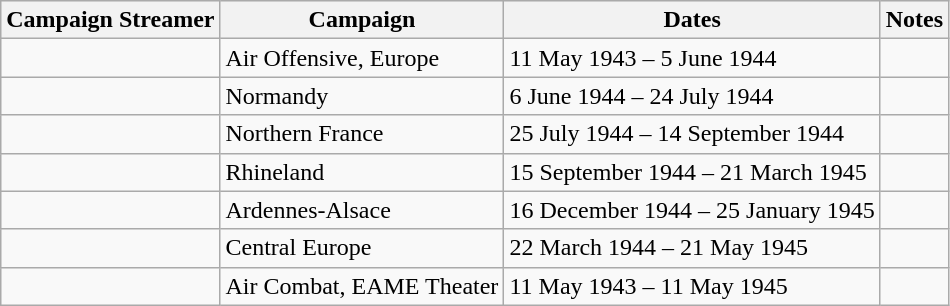<table class="wikitable">
<tr style="background:#efefef;">
<th>Campaign Streamer</th>
<th>Campaign</th>
<th>Dates</th>
<th>Notes</th>
</tr>
<tr>
<td></td>
<td>Air Offensive, Europe</td>
<td>11 May 1943 – 5 June 1944</td>
<td></td>
</tr>
<tr>
<td></td>
<td>Normandy</td>
<td>6 June 1944 – 24 July 1944</td>
<td></td>
</tr>
<tr>
<td></td>
<td>Northern France</td>
<td>25 July 1944 – 14 September 1944</td>
<td></td>
</tr>
<tr>
<td></td>
<td>Rhineland</td>
<td>15 September 1944 – 21 March 1945</td>
<td></td>
</tr>
<tr>
<td></td>
<td>Ardennes-Alsace</td>
<td>16 December 1944 – 25 January 1945</td>
<td></td>
</tr>
<tr>
<td></td>
<td>Central Europe</td>
<td>22 March 1944 – 21 May 1945</td>
<td></td>
</tr>
<tr>
<td></td>
<td>Air Combat, EAME Theater</td>
<td>11 May 1943 – 11 May 1945</td>
<td></td>
</tr>
</table>
